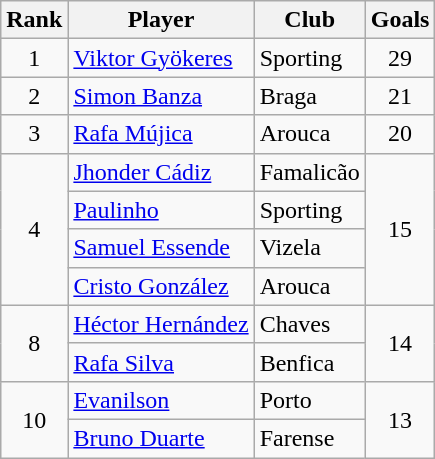<table class="wikitable" style="text-align:center">
<tr>
<th>Rank</th>
<th>Player</th>
<th>Club</th>
<th>Goals</th>
</tr>
<tr>
<td>1</td>
<td align="left"> <a href='#'>Viktor Gyökeres</a></td>
<td align="left">Sporting</td>
<td>29</td>
</tr>
<tr>
<td>2</td>
<td align="left"> <a href='#'>Simon Banza</a></td>
<td align="left">Braga</td>
<td>21</td>
</tr>
<tr>
<td>3</td>
<td align="left"> <a href='#'>Rafa Mújica</a></td>
<td align="left">Arouca</td>
<td>20</td>
</tr>
<tr>
<td rowspan="4">4</td>
<td align="left"> <a href='#'>Jhonder Cádiz</a></td>
<td align="left">Famalicão</td>
<td rowspan="4">15</td>
</tr>
<tr>
<td align="left"> <a href='#'>Paulinho</a></td>
<td align="left">Sporting</td>
</tr>
<tr>
<td align="left"> <a href='#'>Samuel Essende</a></td>
<td align="left">Vizela</td>
</tr>
<tr>
<td align="left"> <a href='#'>Cristo González</a></td>
<td align="left">Arouca</td>
</tr>
<tr>
<td rowspan="2">8</td>
<td align="left"> <a href='#'>Héctor Hernández</a></td>
<td align="left">Chaves</td>
<td rowspan="2">14</td>
</tr>
<tr>
<td align="left"> <a href='#'>Rafa Silva</a></td>
<td align="left">Benfica</td>
</tr>
<tr>
<td rowspan="2">10</td>
<td align="left"> <a href='#'>Evanilson</a></td>
<td align="left">Porto</td>
<td rowspan="2">13</td>
</tr>
<tr>
<td align="left"> <a href='#'>Bruno Duarte</a></td>
<td align="left">Farense</td>
</tr>
</table>
